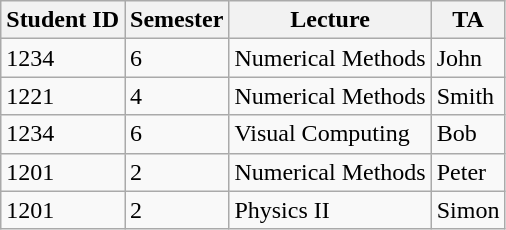<table class="wikitable">
<tr>
<th>Student ID</th>
<th>Semester</th>
<th>Lecture</th>
<th>TA</th>
</tr>
<tr>
<td>1234</td>
<td>6</td>
<td>Numerical Methods</td>
<td>John</td>
</tr>
<tr>
<td>1221</td>
<td>4</td>
<td>Numerical Methods</td>
<td>Smith</td>
</tr>
<tr>
<td>1234</td>
<td>6</td>
<td>Visual Computing</td>
<td>Bob</td>
</tr>
<tr>
<td>1201</td>
<td>2</td>
<td>Numerical Methods</td>
<td>Peter</td>
</tr>
<tr>
<td>1201</td>
<td>2</td>
<td>Physics II</td>
<td>Simon</td>
</tr>
</table>
